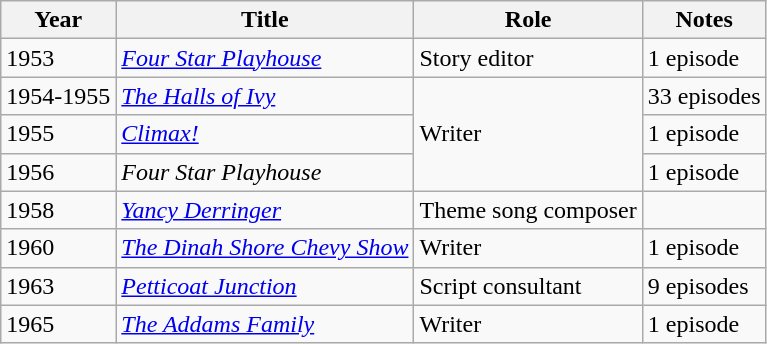<table class="wikitable sortable">
<tr>
<th>Year</th>
<th>Title</th>
<th>Role</th>
<th class= "unsortable">Notes</th>
</tr>
<tr>
<td>1953</td>
<td><em><a href='#'>Four Star Playhouse</a></em></td>
<td>Story editor</td>
<td>1 episode</td>
</tr>
<tr>
<td>1954-1955</td>
<td><em><a href='#'>The Halls of Ivy</a></em></td>
<td rowspan="3">Writer</td>
<td>33 episodes</td>
</tr>
<tr>
<td>1955</td>
<td><em><a href='#'>Climax!</a></em></td>
<td>1 episode</td>
</tr>
<tr>
<td>1956</td>
<td><em>Four Star Playhouse</em></td>
<td>1 episode</td>
</tr>
<tr>
<td>1958</td>
<td><em><a href='#'>Yancy Derringer</a></em></td>
<td>Theme song composer</td>
<td></td>
</tr>
<tr>
<td>1960</td>
<td><em><a href='#'>The Dinah Shore Chevy Show</a></em></td>
<td>Writer</td>
<td>1 episode</td>
</tr>
<tr>
<td>1963</td>
<td><em><a href='#'>Petticoat Junction</a></em></td>
<td>Script consultant</td>
<td>9 episodes</td>
</tr>
<tr>
<td>1965</td>
<td><em><a href='#'>The Addams Family</a></em></td>
<td>Writer</td>
<td>1 episode</td>
</tr>
</table>
